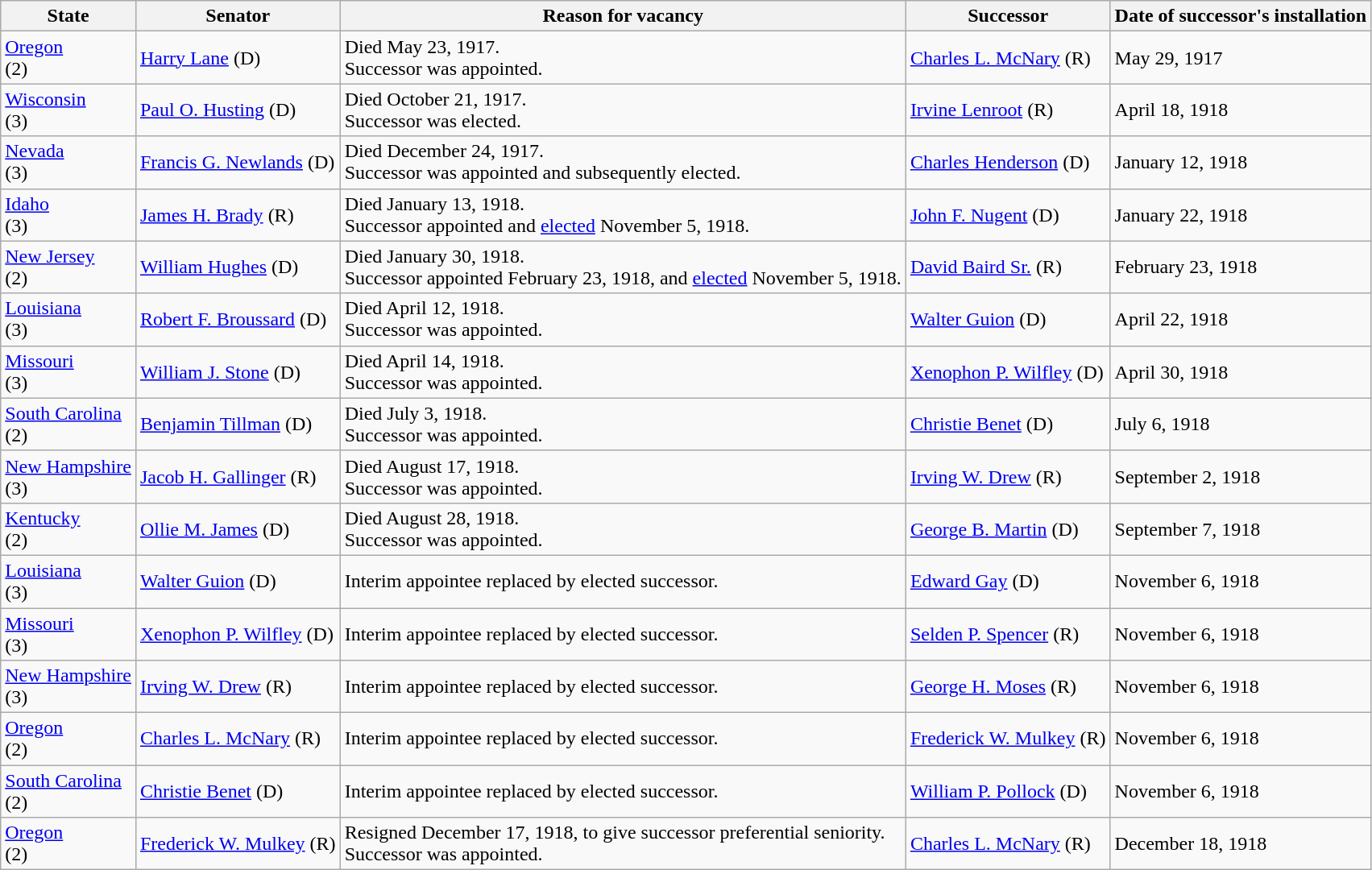<table class="wikitable sortable">
<tr style="vertical-align:bottom;">
<th>State</th>
<th>Senator</th>
<th>Reason for vacancy</th>
<th>Successor</th>
<th>Date of successor's installation</th>
</tr>
<tr>
<td><a href='#'>Oregon</a><br>(2)</td>
<td><a href='#'>Harry Lane</a> (D)</td>
<td>Died May 23, 1917.<br>Successor was appointed.</td>
<td><a href='#'>Charles L. McNary</a> (R)</td>
<td>May 29, 1917</td>
</tr>
<tr>
<td><a href='#'>Wisconsin</a><br>(3)</td>
<td><a href='#'>Paul O. Husting</a> (D)</td>
<td>Died October 21, 1917.<br>Successor was elected.</td>
<td><a href='#'>Irvine Lenroot</a> (R)</td>
<td>April 18, 1918</td>
</tr>
<tr>
<td><a href='#'>Nevada</a><br>(3)</td>
<td><a href='#'>Francis G. Newlands</a> (D)</td>
<td>Died December 24, 1917.<br>Successor was appointed and subsequently elected.</td>
<td><a href='#'>Charles Henderson</a> (D)</td>
<td>January 12, 1918</td>
</tr>
<tr>
<td><a href='#'>Idaho</a><br>(3)</td>
<td><a href='#'>James H. Brady</a> (R)</td>
<td>Died January 13, 1918.<br>Successor appointed and <a href='#'>elected</a> November 5, 1918.</td>
<td><a href='#'>John F. Nugent</a> (D)</td>
<td>January 22, 1918</td>
</tr>
<tr>
<td><a href='#'>New Jersey</a><br>(2)</td>
<td><a href='#'>William Hughes</a> (D)</td>
<td>Died January 30, 1918.<br>Successor appointed February 23, 1918, and <a href='#'>elected</a> November 5, 1918.</td>
<td><a href='#'>David Baird Sr.</a> (R)</td>
<td>February 23, 1918</td>
</tr>
<tr>
<td><a href='#'>Louisiana</a><br>(3)</td>
<td><a href='#'>Robert F. Broussard</a> (D)</td>
<td>Died April 12, 1918.<br>Successor was appointed.</td>
<td><a href='#'>Walter Guion</a> (D)</td>
<td>April 22, 1918</td>
</tr>
<tr>
<td><a href='#'>Missouri</a><br>(3)</td>
<td><a href='#'>William J. Stone</a> (D)</td>
<td>Died April 14, 1918.<br>Successor was appointed.</td>
<td><a href='#'>Xenophon P. Wilfley</a> (D)</td>
<td>April 30, 1918</td>
</tr>
<tr>
<td><a href='#'>South Carolina</a><br>(2)</td>
<td><a href='#'>Benjamin Tillman</a> (D)</td>
<td>Died July 3, 1918.<br>Successor was appointed.</td>
<td><a href='#'>Christie Benet</a> (D)</td>
<td>July 6, 1918</td>
</tr>
<tr>
<td><a href='#'>New Hampshire</a><br>(3)</td>
<td><a href='#'>Jacob H. Gallinger</a> (R)</td>
<td>Died August 17, 1918.<br>Successor was appointed.</td>
<td><a href='#'>Irving W. Drew</a> (R)</td>
<td>September 2, 1918</td>
</tr>
<tr>
<td><a href='#'>Kentucky</a><br>(2)</td>
<td><a href='#'>Ollie M. James</a> (D)</td>
<td>Died August 28, 1918.<br>Successor was appointed.</td>
<td><a href='#'>George B. Martin</a> (D)</td>
<td>September 7, 1918</td>
</tr>
<tr>
<td><a href='#'>Louisiana</a><br>(3)</td>
<td><a href='#'>Walter Guion</a> (D)</td>
<td>Interim appointee replaced by elected successor.</td>
<td><a href='#'>Edward Gay</a> (D)</td>
<td>November 6, 1918</td>
</tr>
<tr>
<td><a href='#'>Missouri</a><br>(3)</td>
<td><a href='#'>Xenophon P. Wilfley</a> (D)</td>
<td>Interim appointee replaced by elected successor.</td>
<td><a href='#'>Selden P. Spencer</a> (R)</td>
<td>November 6, 1918</td>
</tr>
<tr>
<td><a href='#'>New Hampshire</a><br>(3)</td>
<td><a href='#'>Irving W. Drew</a> (R)</td>
<td>Interim appointee replaced by elected successor.</td>
<td><a href='#'>George H. Moses</a> (R)</td>
<td>November 6, 1918</td>
</tr>
<tr>
<td><a href='#'>Oregon</a><br>(2)</td>
<td><a href='#'>Charles L. McNary</a> (R)</td>
<td>Interim appointee replaced by elected successor.</td>
<td><a href='#'>Frederick W. Mulkey</a> (R)</td>
<td>November 6, 1918</td>
</tr>
<tr>
<td><a href='#'>South Carolina</a><br>(2)</td>
<td><a href='#'>Christie Benet</a> (D)</td>
<td>Interim appointee replaced by elected successor.</td>
<td><a href='#'>William P. Pollock</a> (D)</td>
<td>November 6, 1918</td>
</tr>
<tr>
<td><a href='#'>Oregon</a><br>(2)</td>
<td><a href='#'>Frederick W. Mulkey</a> (R)</td>
<td>Resigned December 17, 1918, to give successor preferential seniority.<br>Successor was appointed.</td>
<td><a href='#'>Charles L. McNary</a> (R)</td>
<td>December 18, 1918</td>
</tr>
</table>
